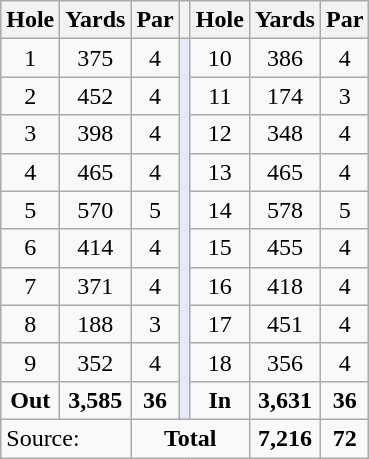<table class="wikitable" style="text-align:center;">
<tr>
<th>Hole</th>
<th>Yards</th>
<th>Par</th>
<th></th>
<th>Hole</th>
<th>Yards</th>
<th>Par</th>
</tr>
<tr>
<td>1</td>
<td>375</td>
<td>4</td>
<td rowspan=10 style="background:#E6E8FA;"></td>
<td>10</td>
<td>386</td>
<td>4</td>
</tr>
<tr>
<td>2</td>
<td>452</td>
<td>4</td>
<td>11</td>
<td>174</td>
<td>3</td>
</tr>
<tr>
<td>3</td>
<td>398</td>
<td>4</td>
<td>12</td>
<td>348</td>
<td>4</td>
</tr>
<tr>
<td>4</td>
<td>465</td>
<td>4</td>
<td>13</td>
<td>465</td>
<td>4</td>
</tr>
<tr>
<td>5</td>
<td>570</td>
<td>5</td>
<td>14</td>
<td>578</td>
<td>5</td>
</tr>
<tr>
<td>6</td>
<td>414</td>
<td>4</td>
<td>15</td>
<td>455</td>
<td>4</td>
</tr>
<tr>
<td>7</td>
<td>371</td>
<td>4</td>
<td>16</td>
<td>418</td>
<td>4</td>
</tr>
<tr>
<td>8</td>
<td>188</td>
<td>3</td>
<td>17</td>
<td>451</td>
<td>4</td>
</tr>
<tr>
<td>9</td>
<td>352</td>
<td>4</td>
<td>18</td>
<td>356</td>
<td>4</td>
</tr>
<tr>
<td><strong>Out</strong></td>
<td><strong>3,585</strong></td>
<td><strong>36</strong></td>
<td><strong>In</strong></td>
<td><strong>3,631</strong></td>
<td><strong>36</strong></td>
</tr>
<tr>
<td colspan="2" style="text-align:left;">Source:</td>
<td colspan=3><strong>Total</strong></td>
<td><strong>7,216</strong></td>
<td><strong>72</strong></td>
</tr>
</table>
